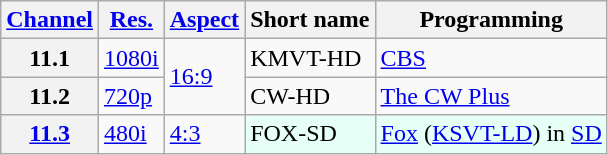<table class="wikitable">
<tr>
<th scope = "col"><a href='#'>Channel</a></th>
<th scope = "col"><a href='#'>Res.</a></th>
<th scope = "col"><a href='#'>Aspect</a></th>
<th scope = "col">Short name</th>
<th scope = "col">Programming</th>
</tr>
<tr>
<th scope = "row">11.1</th>
<td><a href='#'>1080i</a></td>
<td rowspan="2"><a href='#'>16:9</a></td>
<td>KMVT-HD</td>
<td><a href='#'>CBS</a></td>
</tr>
<tr>
<th scope = "row">11.2</th>
<td><a href='#'>720p</a></td>
<td>CW-HD</td>
<td><a href='#'>The CW Plus</a></td>
</tr>
<tr>
<th scope = "row"><a href='#'>11.3</a></th>
<td><a href='#'>480i</a></td>
<td><a href='#'>4:3</a></td>
<td style="background-color: #E6FFF7;">FOX-SD</td>
<td style="background-color: #E6FFF7;"><a href='#'>Fox</a> (<a href='#'>KSVT-LD</a>) in <a href='#'>SD</a></td>
</tr>
</table>
